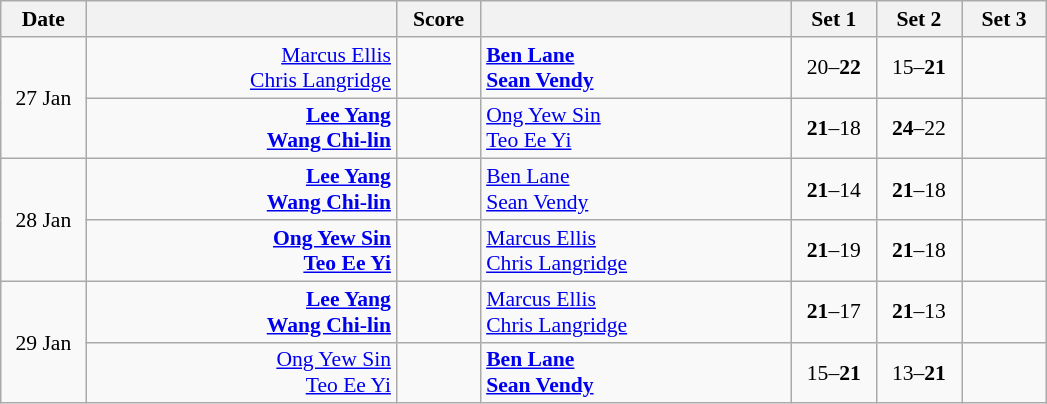<table class="wikitable" style="font-size:90%; text-align:center">
<tr>
<th width="50">Date</th>
<th width="200"></th>
<th width="50">Score</th>
<th width="200"></th>
<th width="50">Set 1</th>
<th width="50">Set 2</th>
<th width="50">Set 3</th>
</tr>
<tr>
<td rowspan="2">27 Jan</td>
<td align="right"><a href='#'>Marcus Ellis</a> <br><a href='#'>Chris Langridge</a> </td>
<td></td>
<td align="left"><strong> <a href='#'>Ben Lane</a><br> <a href='#'>Sean Vendy</a></strong></td>
<td>20–<strong>22</strong></td>
<td>15–<strong>21</strong></td>
<td></td>
</tr>
<tr>
<td align="right"><strong><a href='#'>Lee Yang</a> <br><a href='#'>Wang Chi-lin</a> </strong></td>
<td></td>
<td align="left"> <a href='#'>Ong Yew Sin</a><br> <a href='#'>Teo Ee Yi</a></td>
<td><strong>21</strong>–18</td>
<td><strong>24</strong>–22</td>
<td></td>
</tr>
<tr>
<td rowspan="2">28 Jan</td>
<td align="right"><strong><a href='#'>Lee Yang</a> <br><a href='#'>Wang Chi-lin</a> </strong></td>
<td></td>
<td align="left"> <a href='#'>Ben Lane</a><br> <a href='#'>Sean Vendy</a></td>
<td><strong>21</strong>–14</td>
<td><strong>21</strong>–18</td>
<td></td>
</tr>
<tr>
<td align="right"><strong><a href='#'>Ong Yew Sin</a> <br><a href='#'>Teo Ee Yi</a> </strong></td>
<td></td>
<td align="left"> <a href='#'>Marcus Ellis</a><br> <a href='#'>Chris Langridge</a></td>
<td><strong>21</strong>–19</td>
<td><strong>21</strong>–18</td>
<td></td>
</tr>
<tr>
<td rowspan="2">29 Jan</td>
<td align="right"><strong><a href='#'>Lee Yang</a> <br><a href='#'>Wang Chi-lin</a> </strong></td>
<td></td>
<td align="left"> <a href='#'>Marcus Ellis</a><br> <a href='#'>Chris Langridge</a></td>
<td><strong>21</strong>–17</td>
<td><strong>21</strong>–13</td>
<td></td>
</tr>
<tr>
<td align="right"><a href='#'>Ong Yew Sin</a> <br><a href='#'>Teo Ee Yi</a> </td>
<td></td>
<td align="left"><strong> <a href='#'>Ben Lane</a><br> <a href='#'>Sean Vendy</a></strong></td>
<td>15–<strong>21</strong></td>
<td>13–<strong>21</strong></td>
<td></td>
</tr>
</table>
